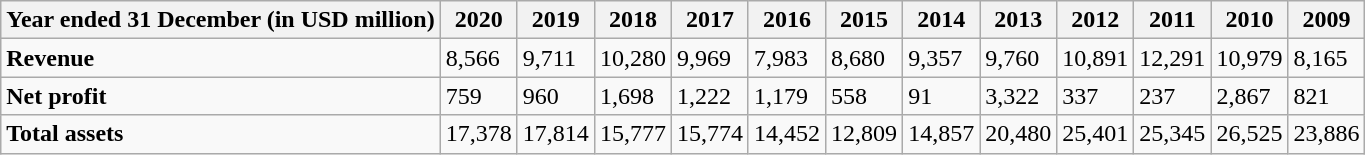<table class="wikitable">
<tr>
<th>Year ended 31 December (in USD million)</th>
<th>2020</th>
<th>2019</th>
<th>2018</th>
<th>2017</th>
<th>2016</th>
<th>2015</th>
<th>2014</th>
<th>2013</th>
<th>2012</th>
<th>2011</th>
<th>2010</th>
<th>2009</th>
</tr>
<tr>
<td><strong>Revenue</strong></td>
<td>8,566</td>
<td>9,711</td>
<td>10,280</td>
<td>9,969</td>
<td>7,983</td>
<td>8,680</td>
<td>9,357</td>
<td>9,760</td>
<td>10,891</td>
<td>12,291</td>
<td>10,979</td>
<td>8,165</td>
</tr>
<tr>
<td><strong>Net profit</strong></td>
<td>759</td>
<td>960</td>
<td>1,698</td>
<td>1,222</td>
<td>1,179</td>
<td>558</td>
<td>91</td>
<td>3,322</td>
<td>337</td>
<td>237</td>
<td>2,867</td>
<td>821</td>
</tr>
<tr>
<td><strong>Total assets</strong></td>
<td>17,378</td>
<td>17,814</td>
<td>15,777</td>
<td>15,774</td>
<td>14,452</td>
<td>12,809</td>
<td>14,857</td>
<td>20,480</td>
<td>25,401</td>
<td>25,345</td>
<td>26,525</td>
<td>23,886</td>
</tr>
</table>
